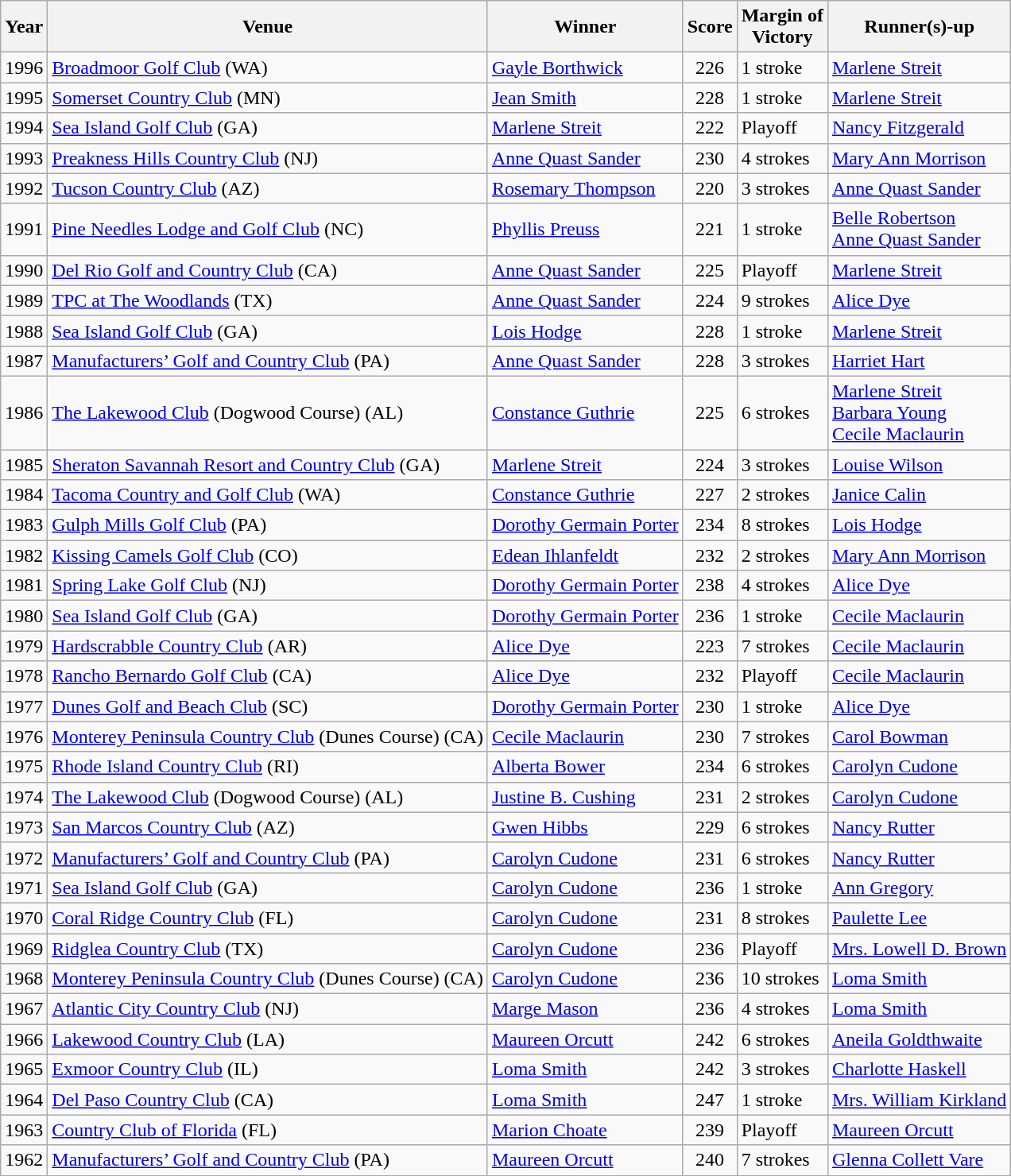<table class="wikitable">
<tr>
<th>Year</th>
<th>Venue</th>
<th>Winner</th>
<th>Score</th>
<th>Margin of<br>Victory</th>
<th>Runner(s)-up</th>
</tr>
<tr>
<td>1996</td>
<td><a href='#'>Broadmoor Golf Club</a> (WA)</td>
<td><a href='#'>Gayle Borthwick</a></td>
<td align=center>226</td>
<td>1 stroke</td>
<td><a href='#'>Marlene Streit</a></td>
</tr>
<tr>
<td>1995</td>
<td><a href='#'>Somerset Country Club</a> (MN)</td>
<td><a href='#'>Jean Smith</a></td>
<td align=center>228</td>
<td>1 stroke</td>
<td><a href='#'>Marlene Streit</a></td>
</tr>
<tr>
<td>1994</td>
<td><a href='#'>Sea Island Golf Club</a> (GA)</td>
<td><a href='#'>Marlene Streit</a></td>
<td align=center>222</td>
<td>Playoff</td>
<td><a href='#'>Nancy Fitzgerald</a></td>
</tr>
<tr>
<td>1993</td>
<td><a href='#'>Preakness Hills Country Club</a> (NJ)</td>
<td><a href='#'>Anne Quast Sander</a></td>
<td align=center>230</td>
<td>4 strokes</td>
<td><a href='#'>Mary Ann Morrison</a></td>
</tr>
<tr>
<td>1992</td>
<td><a href='#'>Tucson Country Club</a> (AZ)</td>
<td><a href='#'>Rosemary Thompson</a></td>
<td align=center>220</td>
<td>3 strokes</td>
<td><a href='#'>Anne Quast Sander</a></td>
</tr>
<tr>
<td>1991</td>
<td><a href='#'>Pine Needles Lodge and Golf Club</a> (NC)</td>
<td><a href='#'>Phyllis Preuss</a></td>
<td align=center>221</td>
<td>1 stroke</td>
<td><a href='#'>Belle Robertson</a><br><a href='#'>Anne Quast Sander</a></td>
</tr>
<tr>
<td>1990</td>
<td><a href='#'>Del Rio Golf and Country Club</a> (CA)</td>
<td><a href='#'>Anne Quast Sander</a></td>
<td align=center>225</td>
<td>Playoff</td>
<td><a href='#'>Marlene Streit</a></td>
</tr>
<tr>
<td>1989</td>
<td><a href='#'>TPC at The Woodlands</a> (TX)</td>
<td><a href='#'>Anne Quast Sander</a></td>
<td align=center>224</td>
<td>9 strokes</td>
<td><a href='#'>Alice Dye</a></td>
</tr>
<tr>
<td>1988</td>
<td><a href='#'>Sea Island Golf Club</a> (GA)</td>
<td><a href='#'>Lois Hodge</a></td>
<td align=center>228</td>
<td>1 stroke</td>
<td><a href='#'>Marlene Streit</a></td>
</tr>
<tr>
<td>1987</td>
<td><a href='#'>Manufacturers’ Golf and Country Club</a> (PA)</td>
<td><a href='#'>Anne Quast Sander</a></td>
<td align=center>228</td>
<td>3 strokes</td>
<td><a href='#'>Harriet Hart</a></td>
</tr>
<tr>
<td>1986</td>
<td><a href='#'>The Lakewood Club</a> (Dogwood Course) (AL)</td>
<td><a href='#'>Constance Guthrie</a></td>
<td align=center>225</td>
<td>6 strokes</td>
<td><a href='#'>Marlene Streit</a><br><a href='#'>Barbara Young</a><br><a href='#'>Cecile Maclaurin</a></td>
</tr>
<tr>
<td>1985</td>
<td><a href='#'>Sheraton Savannah Resort and Country Club</a> (GA)</td>
<td><a href='#'>Marlene Streit</a></td>
<td align=center>224</td>
<td>3 strokes</td>
<td><a href='#'>Louise Wilson</a></td>
</tr>
<tr>
<td>1984</td>
<td><a href='#'>Tacoma Country and Golf Club</a> (WA)</td>
<td><a href='#'>Constance Guthrie</a></td>
<td align=center>227</td>
<td>2 strokes</td>
<td><a href='#'>Janice Calin</a></td>
</tr>
<tr>
<td>1983</td>
<td><a href='#'>Gulph Mills Golf Club</a> (PA)</td>
<td><a href='#'>Dorothy Germain Porter</a></td>
<td align=center>234</td>
<td>8 strokes</td>
<td><a href='#'>Lois Hodge</a></td>
</tr>
<tr>
<td>1982</td>
<td><a href='#'>Kissing Camels Golf Club</a> (CO)</td>
<td><a href='#'>Edean Ihlanfeldt</a></td>
<td align=center>232</td>
<td>2 strokes</td>
<td><a href='#'>Mary Ann Morrison</a></td>
</tr>
<tr>
<td>1981</td>
<td><a href='#'>Spring Lake Golf Club</a> (NJ)</td>
<td><a href='#'>Dorothy Germain Porter</a></td>
<td align=center>238</td>
<td>4 strokes</td>
<td><a href='#'>Alice Dye</a></td>
</tr>
<tr>
<td>1980</td>
<td><a href='#'>Sea Island Golf Club</a> (GA)</td>
<td><a href='#'>Dorothy Germain Porter</a></td>
<td align=center>236</td>
<td>1 stroke</td>
<td><a href='#'>Cecile Maclaurin</a></td>
</tr>
<tr>
<td>1979</td>
<td><a href='#'>Hardscrabble Country Club</a> (AR)</td>
<td><a href='#'>Alice Dye</a></td>
<td align=center>223</td>
<td>7 strokes</td>
<td><a href='#'>Cecile Maclaurin</a></td>
</tr>
<tr>
<td>1978</td>
<td><a href='#'>Rancho Bernardo Golf Club</a> (CA)</td>
<td><a href='#'>Alice Dye</a></td>
<td align=center>232</td>
<td>Playoff</td>
<td><a href='#'>Cecile Maclaurin</a></td>
</tr>
<tr>
<td>1977</td>
<td><a href='#'>Dunes Golf and Beach Club</a> (SC)</td>
<td><a href='#'>Dorothy Germain Porter</a></td>
<td align=center>230</td>
<td>1 stroke</td>
<td><a href='#'>Alice Dye</a></td>
</tr>
<tr>
<td>1976</td>
<td><a href='#'>Monterey Peninsula Country Club</a> (Dunes Course) (CA)</td>
<td><a href='#'>Cecile Maclaurin</a></td>
<td align=center>230</td>
<td>7 strokes</td>
<td><a href='#'>Carol Bowman</a></td>
</tr>
<tr>
<td>1975</td>
<td><a href='#'>Rhode Island Country Club</a> (RI)</td>
<td><a href='#'>Alberta Bower</a></td>
<td align=center>234</td>
<td>6 strokes</td>
<td><a href='#'>Carolyn Cudone</a></td>
</tr>
<tr>
<td>1974</td>
<td><a href='#'>The Lakewood Club</a> (Dogwood Course) (AL)</td>
<td><a href='#'>Justine B. Cushing</a></td>
<td align=center>231</td>
<td>2 strokes</td>
<td><a href='#'>Carolyn Cudone</a></td>
</tr>
<tr>
<td>1973</td>
<td><a href='#'>San Marcos Country Club</a> (AZ)</td>
<td><a href='#'>Gwen Hibbs</a></td>
<td align=center>229</td>
<td>6 strokes</td>
<td><a href='#'>Nancy Rutter</a></td>
</tr>
<tr>
<td>1972</td>
<td><a href='#'>Manufacturers’ Golf and Country Club</a> (PA)</td>
<td><a href='#'>Carolyn Cudone</a></td>
<td align=center>231</td>
<td>6 strokes</td>
<td><a href='#'>Nancy Rutter</a></td>
</tr>
<tr>
<td>1971</td>
<td><a href='#'>Sea Island Golf Club</a> (GA)</td>
<td><a href='#'>Carolyn Cudone</a></td>
<td align=center>236</td>
<td>1 stroke</td>
<td><a href='#'>Ann Gregory</a></td>
</tr>
<tr>
<td>1970</td>
<td><a href='#'>Coral Ridge Country Club</a> (FL)</td>
<td><a href='#'>Carolyn Cudone</a></td>
<td align=center>231</td>
<td>8 strokes</td>
<td><a href='#'>Paulette Lee</a></td>
</tr>
<tr>
<td>1969</td>
<td><a href='#'>Ridglea Country Club</a> (TX)</td>
<td><a href='#'>Carolyn Cudone</a></td>
<td align=center>236</td>
<td>Playoff</td>
<td><a href='#'>Mrs. Lowell D. Brown</a></td>
</tr>
<tr>
<td>1968</td>
<td><a href='#'>Monterey Peninsula Country Club</a> (Dunes Course) (CA)</td>
<td><a href='#'>Carolyn Cudone</a></td>
<td align=center>236</td>
<td>10 strokes</td>
<td><a href='#'>Loma Smith</a></td>
</tr>
<tr>
<td>1967</td>
<td><a href='#'>Atlantic City Country Club</a> (NJ)</td>
<td><a href='#'>Marge Mason</a></td>
<td align=center>236</td>
<td>4 strokes</td>
<td><a href='#'>Loma Smith</a></td>
</tr>
<tr>
<td>1966</td>
<td><a href='#'>Lakewood Country Club</a> (LA)</td>
<td><a href='#'>Maureen Orcutt</a></td>
<td align=center>242</td>
<td>6 strokes</td>
<td><a href='#'>Aneila Goldthwaite</a></td>
</tr>
<tr>
<td>1965</td>
<td><a href='#'>Exmoor Country Club</a> (IL)</td>
<td><a href='#'>Loma Smith</a></td>
<td align=center>242</td>
<td>3 strokes</td>
<td><a href='#'>Charlotte Haskell</a></td>
</tr>
<tr>
<td>1964</td>
<td><a href='#'>Del Paso Country Club</a> (CA)</td>
<td><a href='#'>Loma Smith</a></td>
<td align=center>247</td>
<td>1 stroke</td>
<td><a href='#'>Mrs. William Kirkland</a></td>
</tr>
<tr>
<td>1963</td>
<td><a href='#'>Country Club of Florida</a> (FL)</td>
<td><a href='#'>Marion Choate</a></td>
<td align=center>239</td>
<td>Playoff</td>
<td><a href='#'>Maureen Orcutt</a></td>
</tr>
<tr>
<td>1962</td>
<td><a href='#'>Manufacturers’ Golf and Country Club</a> (PA)</td>
<td><a href='#'>Maureen Orcutt</a></td>
<td align=center>240</td>
<td>7 strokes</td>
<td><a href='#'>Glenna Collett Vare</a></td>
</tr>
</table>
